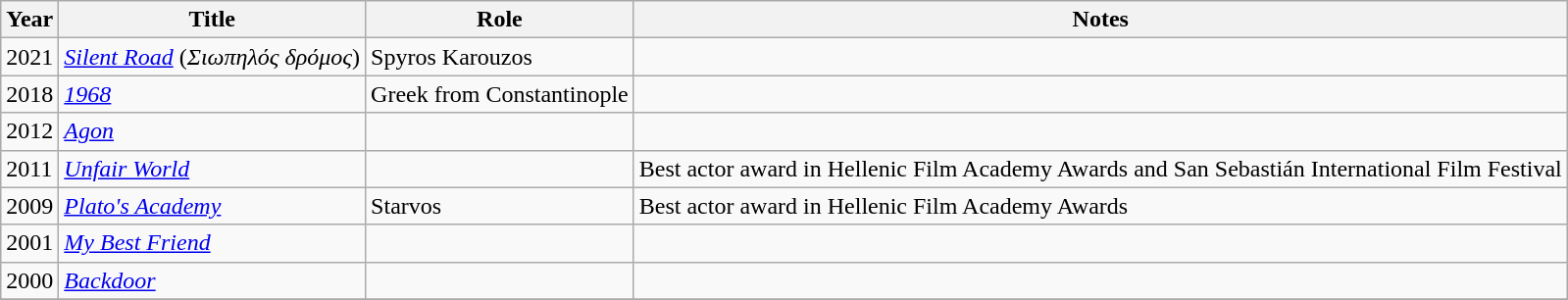<table class="wikitable sortable">
<tr>
<th>Year</th>
<th>Title</th>
<th>Role</th>
<th class="unsortable">Notes</th>
</tr>
<tr>
<td>2021</td>
<td><em><a href='#'>Silent Road</a></em> (<em>Σιωπηλός δρόμος</em>)</td>
<td>Spyros Karouzos</td>
<td></td>
</tr>
<tr>
<td>2018</td>
<td><em><a href='#'>1968</a></em></td>
<td>Greek from Constantinople</td>
<td></td>
</tr>
<tr>
<td>2012</td>
<td><em><a href='#'>Agon</a></em></td>
<td></td>
<td></td>
</tr>
<tr>
<td>2011</td>
<td><em><a href='#'>Unfair World</a></em></td>
<td></td>
<td>Best actor award in Hellenic Film Academy Awards and San Sebastián International Film Festival</td>
</tr>
<tr>
<td>2009</td>
<td><em><a href='#'>Plato's Academy</a></em></td>
<td>Starvos</td>
<td>Best actor award in Hellenic Film Academy Awards</td>
</tr>
<tr>
<td>2001</td>
<td><em><a href='#'>My Best Friend</a></em></td>
<td></td>
<td></td>
</tr>
<tr>
<td>2000</td>
<td><em><a href='#'>Backdoor</a></em></td>
<td></td>
<td></td>
</tr>
<tr>
</tr>
</table>
